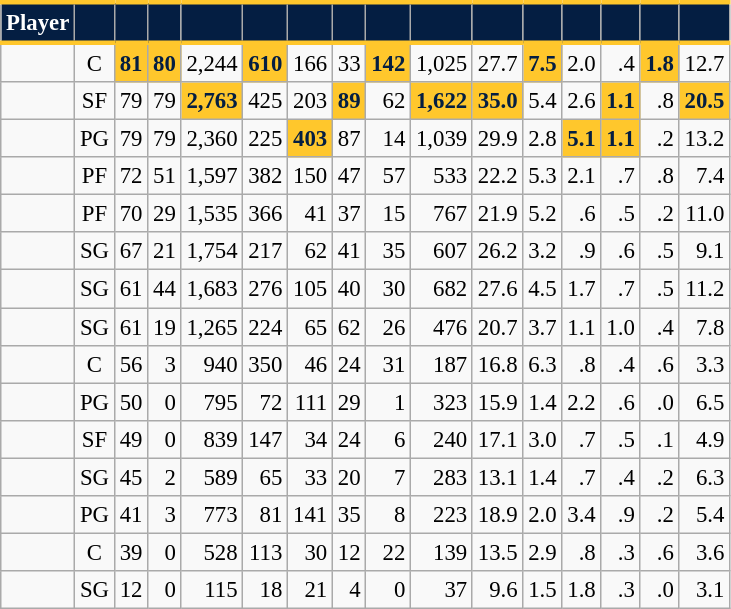<table class="wikitable sortable" style="font-size: 95%; text-align:right;">
<tr>
<th style="background:#041E42; color:#FFFFFF; border-top:#FFC72C 3px solid; border-bottom:#FFC72C 3px solid;">Player</th>
<th style="background:#041E42; color:#FFFFFF; border-top:#FFC72C 3px solid; border-bottom:#FFC72C 3px solid;"></th>
<th style="background:#041E42; color:#FFFFFF; border-top:#FFC72C 3px solid; border-bottom:#FFC72C 3px solid;"></th>
<th style="background:#041E42; color:#FFFFFF; border-top:#FFC72C 3px solid; border-bottom:#FFC72C 3px solid;"></th>
<th style="background:#041E42; color:#FFFFFF; border-top:#FFC72C 3px solid; border-bottom:#FFC72C 3px solid;"></th>
<th style="background:#041E42; color:#FFFFFF; border-top:#FFC72C 3px solid; border-bottom:#FFC72C 3px solid;"></th>
<th style="background:#041E42; color:#FFFFFF; border-top:#FFC72C 3px solid; border-bottom:#FFC72C 3px solid;"></th>
<th style="background:#041E42; color:#FFFFFF; border-top:#FFC72C 3px solid; border-bottom:#FFC72C 3px solid;"></th>
<th style="background:#041E42; color:#FFFFFF; border-top:#FFC72C 3px solid; border-bottom:#FFC72C 3px solid;"></th>
<th style="background:#041E42; color:#FFFFFF; border-top:#FFC72C 3px solid; border-bottom:#FFC72C 3px solid;"></th>
<th style="background:#041E42; color:#FFFFFF; border-top:#FFC72C 3px solid; border-bottom:#FFC72C 3px solid;"></th>
<th style="background:#041E42; color:#FFFFFF; border-top:#FFC72C 3px solid; border-bottom:#FFC72C 3px solid;"></th>
<th style="background:#041E42; color:#FFFFFF; border-top:#FFC72C 3px solid; border-bottom:#FFC72C 3px solid;"></th>
<th style="background:#041E42; color:#FFFFFF; border-top:#FFC72C 3px solid; border-bottom:#FFC72C 3px solid;"></th>
<th style="background:#041E42; color:#FFFFFF; border-top:#FFC72C 3px solid; border-bottom:#FFC72C 3px solid;"></th>
<th style="background:#041E42; color:#FFFFFF; border-top:#FFC72C 3px solid; border-bottom:#FFC72C 3px solid;"></th>
</tr>
<tr>
<td style="text-align:left;"></td>
<td style="text-align:center;">C</td>
<td style="background:#FFC72C; color:#041E42;"><strong>81</strong></td>
<td style="background:#FFC72C; color:#041E42;"><strong>80</strong></td>
<td>2,244</td>
<td style="background:#FFC72C; color:#041E42;"><strong>610</strong></td>
<td>166</td>
<td>33</td>
<td style="background:#FFC72C; color:#041E42;"><strong>142</strong></td>
<td>1,025</td>
<td>27.7</td>
<td style="background:#FFC72C; color:#041E42;"><strong>7.5</strong></td>
<td>2.0</td>
<td>.4</td>
<td style="background:#FFC72C; color:#041E42;"><strong>1.8</strong></td>
<td>12.7</td>
</tr>
<tr>
<td style="text-align:left;"></td>
<td style="text-align:center;">SF</td>
<td>79</td>
<td>79</td>
<td style="background:#FFC72C; color:#041E42;"><strong>2,763</strong></td>
<td>425</td>
<td>203</td>
<td style="background:#FFC72C; color:#041E42;"><strong>89</strong></td>
<td>62</td>
<td style="background:#FFC72C; color:#041E42;"><strong>1,622</strong></td>
<td style="background:#FFC72C; color:#041E42;"><strong>35.0</strong></td>
<td>5.4</td>
<td>2.6</td>
<td style="background:#FFC72C; color:#041E42;"><strong>1.1</strong></td>
<td>.8</td>
<td style="background:#FFC72C; color:#041E42;"><strong>20.5</strong></td>
</tr>
<tr>
<td style="text-align:left;"></td>
<td style="text-align:center;">PG</td>
<td>79</td>
<td>79</td>
<td>2,360</td>
<td>225</td>
<td style="background:#FFC72C; color:#041E42;"><strong>403</strong></td>
<td>87</td>
<td>14</td>
<td>1,039</td>
<td>29.9</td>
<td>2.8</td>
<td style="background:#FFC72C; color:#041E42;"><strong>5.1</strong></td>
<td style="background:#FFC72C; color:#041E42;"><strong>1.1</strong></td>
<td>.2</td>
<td>13.2</td>
</tr>
<tr>
<td style="text-align:left;"></td>
<td style="text-align:center;">PF</td>
<td>72</td>
<td>51</td>
<td>1,597</td>
<td>382</td>
<td>150</td>
<td>47</td>
<td>57</td>
<td>533</td>
<td>22.2</td>
<td>5.3</td>
<td>2.1</td>
<td>.7</td>
<td>.8</td>
<td>7.4</td>
</tr>
<tr>
<td style="text-align:left;"></td>
<td style="text-align:center;">PF</td>
<td>70</td>
<td>29</td>
<td>1,535</td>
<td>366</td>
<td>41</td>
<td>37</td>
<td>15</td>
<td>767</td>
<td>21.9</td>
<td>5.2</td>
<td>.6</td>
<td>.5</td>
<td>.2</td>
<td>11.0</td>
</tr>
<tr>
<td style="text-align:left;"></td>
<td style="text-align:center;">SG</td>
<td>67</td>
<td>21</td>
<td>1,754</td>
<td>217</td>
<td>62</td>
<td>41</td>
<td>35</td>
<td>607</td>
<td>26.2</td>
<td>3.2</td>
<td>.9</td>
<td>.6</td>
<td>.5</td>
<td>9.1</td>
</tr>
<tr>
<td style="text-align:left;"></td>
<td style="text-align:center;">SG</td>
<td>61</td>
<td>44</td>
<td>1,683</td>
<td>276</td>
<td>105</td>
<td>40</td>
<td>30</td>
<td>682</td>
<td>27.6</td>
<td>4.5</td>
<td>1.7</td>
<td>.7</td>
<td>.5</td>
<td>11.2</td>
</tr>
<tr>
<td style="text-align:left;"></td>
<td style="text-align:center;">SG</td>
<td>61</td>
<td>19</td>
<td>1,265</td>
<td>224</td>
<td>65</td>
<td>62</td>
<td>26</td>
<td>476</td>
<td>20.7</td>
<td>3.7</td>
<td>1.1</td>
<td>1.0</td>
<td>.4</td>
<td>7.8</td>
</tr>
<tr>
<td style="text-align:left;"></td>
<td style="text-align:center;">C</td>
<td>56</td>
<td>3</td>
<td>940</td>
<td>350</td>
<td>46</td>
<td>24</td>
<td>31</td>
<td>187</td>
<td>16.8</td>
<td>6.3</td>
<td>.8</td>
<td>.4</td>
<td>.6</td>
<td>3.3</td>
</tr>
<tr>
<td style="text-align:left;"></td>
<td style="text-align:center;">PG</td>
<td>50</td>
<td>0</td>
<td>795</td>
<td>72</td>
<td>111</td>
<td>29</td>
<td>1</td>
<td>323</td>
<td>15.9</td>
<td>1.4</td>
<td>2.2</td>
<td>.6</td>
<td>.0</td>
<td>6.5</td>
</tr>
<tr>
<td style="text-align:left;"></td>
<td style="text-align:center;">SF</td>
<td>49</td>
<td>0</td>
<td>839</td>
<td>147</td>
<td>34</td>
<td>24</td>
<td>6</td>
<td>240</td>
<td>17.1</td>
<td>3.0</td>
<td>.7</td>
<td>.5</td>
<td>.1</td>
<td>4.9</td>
</tr>
<tr>
<td style="text-align:left;"></td>
<td style="text-align:center;">SG</td>
<td>45</td>
<td>2</td>
<td>589</td>
<td>65</td>
<td>33</td>
<td>20</td>
<td>7</td>
<td>283</td>
<td>13.1</td>
<td>1.4</td>
<td>.7</td>
<td>.4</td>
<td>.2</td>
<td>6.3</td>
</tr>
<tr>
<td style="text-align:left;"></td>
<td style="text-align:center;">PG</td>
<td>41</td>
<td>3</td>
<td>773</td>
<td>81</td>
<td>141</td>
<td>35</td>
<td>8</td>
<td>223</td>
<td>18.9</td>
<td>2.0</td>
<td>3.4</td>
<td>.9</td>
<td>.2</td>
<td>5.4</td>
</tr>
<tr>
<td style="text-align:left;"></td>
<td style="text-align:center;">C</td>
<td>39</td>
<td>0</td>
<td>528</td>
<td>113</td>
<td>30</td>
<td>12</td>
<td>22</td>
<td>139</td>
<td>13.5</td>
<td>2.9</td>
<td>.8</td>
<td>.3</td>
<td>.6</td>
<td>3.6</td>
</tr>
<tr>
<td style="text-align:left;"></td>
<td style="text-align:center;">SG</td>
<td>12</td>
<td>0</td>
<td>115</td>
<td>18</td>
<td>21</td>
<td>4</td>
<td>0</td>
<td>37</td>
<td>9.6</td>
<td>1.5</td>
<td>1.8</td>
<td>.3</td>
<td>.0</td>
<td>3.1</td>
</tr>
</table>
